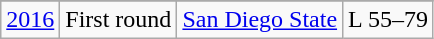<table class="wikitable">
<tr>
</tr>
<tr style="text-align:center;">
<td><a href='#'>2016</a></td>
<td>First round</td>
<td><a href='#'>San Diego State</a></td>
<td>L 55–79</td>
</tr>
</table>
